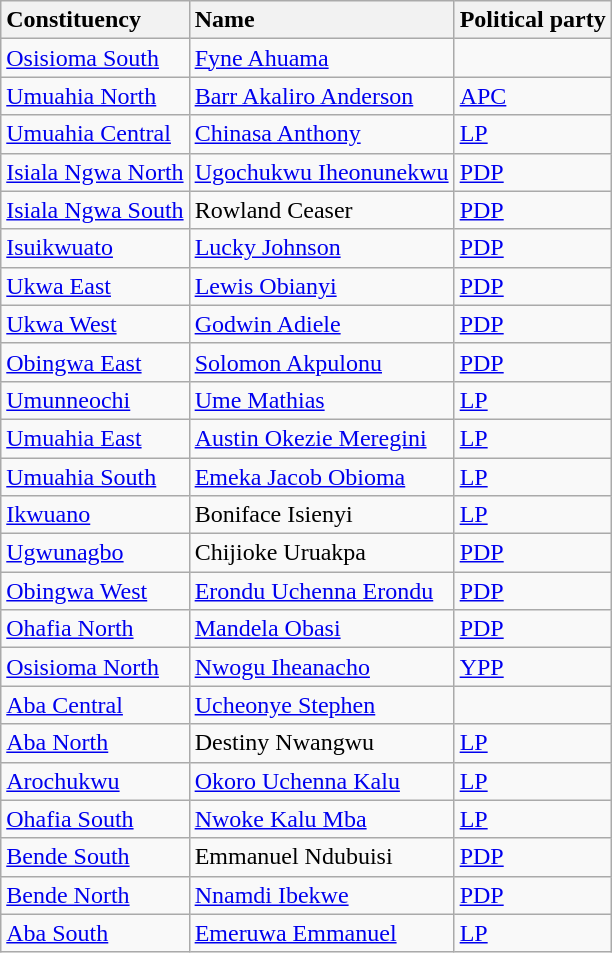<table class="wikitable sortable">
<tr>
<th style="text-align: left">Constituency</th>
<th style="text-align: left">Name</th>
<th style="text-align: left">Political party</th>
</tr>
<tr>
<td><a href='#'>Osisioma South</a></td>
<td><a href='#'>Fyne Ahuama</a></td>
<td></td>
</tr>
<tr>
<td><a href='#'>Umuahia North</a></td>
<td><a href='#'>Barr Akaliro Anderson</a></td>
<td><a href='#'>APC</a></td>
</tr>
<tr>
<td><a href='#'>Umuahia Central</a></td>
<td><a href='#'>Chinasa Anthony</a></td>
<td><a href='#'>LP</a></td>
</tr>
<tr>
<td><a href='#'>Isiala Ngwa North</a></td>
<td><a href='#'>Ugochukwu Iheonunekwu</a></td>
<td><a href='#'>PDP</a></td>
</tr>
<tr>
<td><a href='#'>Isiala Ngwa South</a></td>
<td>Rowland Ceaser</td>
<td><a href='#'>PDP</a></td>
</tr>
<tr>
<td><a href='#'>Isuikwuato</a></td>
<td><a href='#'>Lucky Johnson</a></td>
<td><a href='#'>PDP</a></td>
</tr>
<tr>
<td><a href='#'>Ukwa East</a></td>
<td><a href='#'>Lewis Obianyi</a></td>
<td><a href='#'>PDP</a></td>
</tr>
<tr>
<td><a href='#'>Ukwa West</a></td>
<td><a href='#'>Godwin Adiele</a></td>
<td><a href='#'>PDP</a></td>
</tr>
<tr>
<td><a href='#'>Obingwa East</a></td>
<td><a href='#'>Solomon Akpulonu</a></td>
<td><a href='#'>PDP</a></td>
</tr>
<tr>
<td><a href='#'>Umunneochi</a></td>
<td><a href='#'>Ume Mathias</a></td>
<td><a href='#'>LP</a></td>
</tr>
<tr>
<td><a href='#'>Umuahia East</a></td>
<td><a href='#'>Austin Okezie Meregini</a></td>
<td><a href='#'>LP</a></td>
</tr>
<tr>
<td><a href='#'>Umuahia South</a></td>
<td><a href='#'>Emeka Jacob Obioma</a></td>
<td><a href='#'>LP</a></td>
</tr>
<tr>
<td><a href='#'>Ikwuano</a></td>
<td>Boniface Isienyi</td>
<td><a href='#'>LP</a></td>
</tr>
<tr>
<td><a href='#'>Ugwunagbo</a></td>
<td>Chijioke Uruakpa</td>
<td><a href='#'>PDP</a></td>
</tr>
<tr>
<td><a href='#'>Obingwa West</a></td>
<td><a href='#'>Erondu Uchenna Erondu</a></td>
<td><a href='#'>PDP</a></td>
</tr>
<tr>
<td><a href='#'>Ohafia North</a></td>
<td><a href='#'>Mandela Obasi</a></td>
<td><a href='#'>PDP</a></td>
</tr>
<tr>
<td><a href='#'>Osisioma North</a></td>
<td><a href='#'>Nwogu Iheanacho</a></td>
<td><a href='#'>YPP</a></td>
</tr>
<tr>
<td><a href='#'>Aba Central</a></td>
<td><a href='#'>Ucheonye Stephen</a></td>
<td></td>
</tr>
<tr>
<td><a href='#'>Aba North</a></td>
<td>Destiny Nwangwu</td>
<td><a href='#'>LP</a></td>
</tr>
<tr>
<td><a href='#'>Arochukwu</a></td>
<td><a href='#'>Okoro Uchenna Kalu</a></td>
<td><a href='#'>LP</a></td>
</tr>
<tr>
<td><a href='#'>Ohafia South</a></td>
<td><a href='#'>Nwoke Kalu Mba</a></td>
<td><a href='#'>LP</a></td>
</tr>
<tr>
<td><a href='#'>Bende South</a></td>
<td>Emmanuel Ndubuisi</td>
<td><a href='#'>PDP</a></td>
</tr>
<tr>
<td><a href='#'>Bende North</a></td>
<td><a href='#'>Nnamdi Ibekwe</a></td>
<td><a href='#'>PDP</a></td>
</tr>
<tr>
<td><a href='#'>Aba South</a></td>
<td><a href='#'>Emeruwa Emmanuel</a></td>
<td><a href='#'>LP</a></td>
</tr>
</table>
